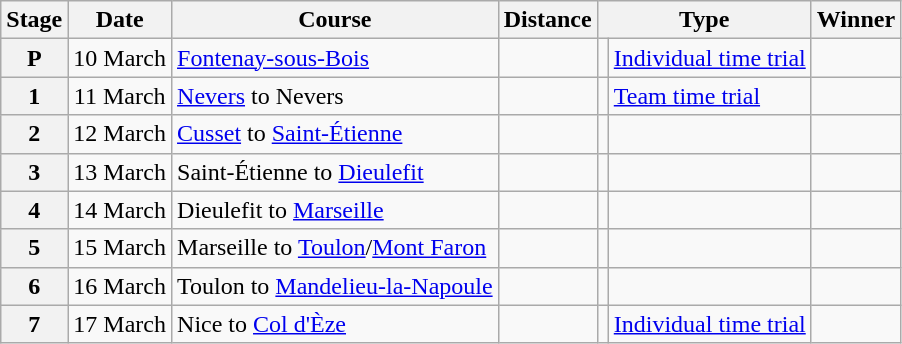<table class="wikitable">
<tr>
<th scope="col">Stage</th>
<th scope="col">Date</th>
<th scope="col">Course</th>
<th scope="col">Distance</th>
<th scope="col" colspan="2">Type</th>
<th scope=col>Winner</th>
</tr>
<tr>
<th scope="row" style="text-align:center;">P</th>
<td style="text-align:center;">10 March</td>
<td><a href='#'>Fontenay-sous-Bois</a></td>
<td style="text-align:center;"></td>
<td></td>
<td><a href='#'>Individual time trial</a></td>
<td></td>
</tr>
<tr>
<th scope="row" style="text-align:center;">1</th>
<td style="text-align:center;">11 March</td>
<td><a href='#'>Nevers</a> to Nevers</td>
<td style="text-align:center;"></td>
<td></td>
<td><a href='#'>Team time trial</a></td>
<td></td>
</tr>
<tr>
<th scope="row" style="text-align:center;">2</th>
<td style="text-align:center;">12 March</td>
<td><a href='#'>Cusset</a> to <a href='#'>Saint-Étienne</a></td>
<td style="text-align:center;"></td>
<td></td>
<td></td>
<td></td>
</tr>
<tr>
<th scope="row" style="text-align:center;">3</th>
<td style="text-align:center;">13 March</td>
<td>Saint-Étienne to <a href='#'>Dieulefit</a></td>
<td style="text-align:center;"></td>
<td></td>
<td></td>
<td></td>
</tr>
<tr>
<th scope="row" style="text-align:center;">4</th>
<td style="text-align:center;">14 March</td>
<td>Dieulefit to <a href='#'>Marseille</a></td>
<td style="text-align:center;"></td>
<td></td>
<td></td>
<td></td>
</tr>
<tr>
<th scope="row" style="text-align:center;">5</th>
<td style="text-align:center;">15 March</td>
<td>Marseille to <a href='#'>Toulon</a>/<a href='#'>Mont Faron</a></td>
<td style="text-align:center;"></td>
<td></td>
<td></td>
<td></td>
</tr>
<tr>
<th scope="row" style="text-align:center;">6</th>
<td style="text-align:center;">16 March</td>
<td>Toulon to <a href='#'>Mandelieu-la-Napoule</a></td>
<td style="text-align:center;"></td>
<td></td>
<td></td>
<td></td>
</tr>
<tr>
<th scope="row" style="text-align:center;">7</th>
<td style="text-align:center;">17 March</td>
<td>Nice to <a href='#'>Col d'Èze</a></td>
<td style="text-align:center;"></td>
<td></td>
<td><a href='#'>Individual time trial</a></td>
<td></td>
</tr>
</table>
